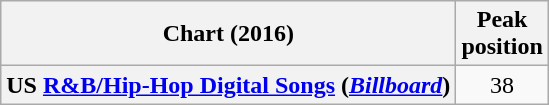<table class="wikitable sortable plainrowheaders" style="text-align:center">
<tr>
<th scope="col">Chart (2016)</th>
<th scope="col">Peak<br>position</th>
</tr>
<tr>
<th scope="row">US <a href='#'>R&B/Hip-Hop Digital Songs</a> (<em><a href='#'>Billboard</a></em>)</th>
<td>38</td>
</tr>
</table>
